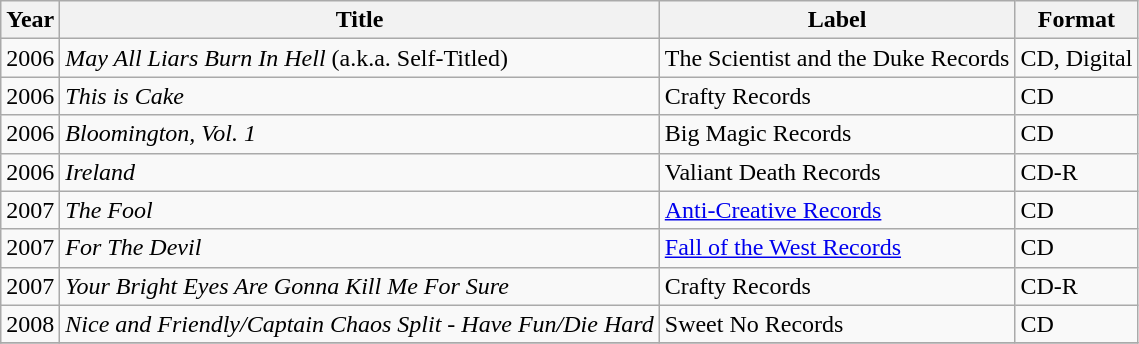<table class="wikitable">
<tr>
<th>Year</th>
<th>Title</th>
<th>Label</th>
<th>Format</th>
</tr>
<tr>
<td>2006</td>
<td><em>May All Liars Burn In Hell</em> (a.k.a. Self-Titled)</td>
<td>The Scientist and the Duke Records</td>
<td>CD, Digital</td>
</tr>
<tr>
<td>2006</td>
<td><em>This is Cake</em></td>
<td>Crafty Records</td>
<td>CD</td>
</tr>
<tr>
<td>2006</td>
<td><em>Bloomington, Vol. 1</em></td>
<td>Big Magic Records</td>
<td>CD</td>
</tr>
<tr>
<td>2006</td>
<td><em>Ireland</em></td>
<td>Valiant Death Records</td>
<td>CD-R</td>
</tr>
<tr>
<td>2007</td>
<td><em>The Fool</em></td>
<td><a href='#'>Anti-Creative Records</a></td>
<td>CD</td>
</tr>
<tr>
<td>2007</td>
<td><em>For The Devil</em></td>
<td><a href='#'>Fall of the West Records</a></td>
<td>CD</td>
</tr>
<tr>
<td>2007</td>
<td><em>Your Bright Eyes Are Gonna Kill Me For Sure</em></td>
<td>Crafty Records</td>
<td>CD-R</td>
</tr>
<tr>
<td>2008</td>
<td><em>Nice and Friendly/Captain Chaos Split - Have Fun/Die Hard</em></td>
<td>Sweet No Records</td>
<td>CD</td>
</tr>
<tr>
</tr>
</table>
